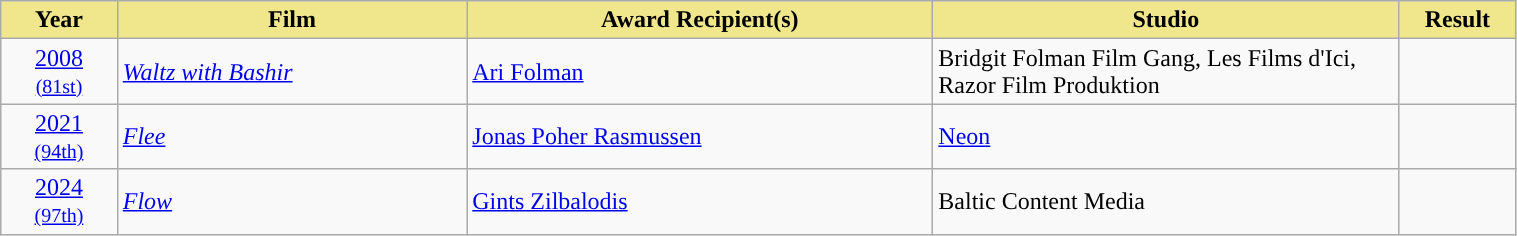<table class="wikitable" width="80%">
<tr>
<th width="5%" style="background:#F0E68C">Year</th>
<th width="15%" style="background:#F0E68C">Film</th>
<th width="20%" style="background:#F0E68C">Award Recipient(s)</th>
<th width="20%" style="background:#F0E68C">Studio</th>
<th width="5%" style="background:#F0E68C">Result</th>
</tr>
<tr>
<td align="center"><a href='#'>2008</a><br><small><a href='#'>(81st)</a></small></td>
<td><em><a href='#'>Waltz with Bashir</a></em></td>
<td><a href='#'>Ari Folman</a></td>
<td>Bridgit Folman Film Gang, Les Films d'Ici, Razor Film Produktion</td>
<td></td>
</tr>
<tr>
<td align="center"><a href='#'>2021</a> <br><small><a href='#'>(94th)</a></small></td>
<td><em><a href='#'>Flee</a></em></td>
<td><a href='#'>Jonas Poher Rasmussen</a></td>
<td><a href='#'>Neon</a></td>
<td></td>
</tr>
<tr>
<td align="center"><a href='#'>2024</a> <br><small><a href='#'>(97th)</a></small></td>
<td><em><a href='#'>Flow</a></em></td>
<td><a href='#'>Gints Zilbalodis</a></td>
<td>Baltic Content Media</td>
<td></td>
</tr>
</table>
